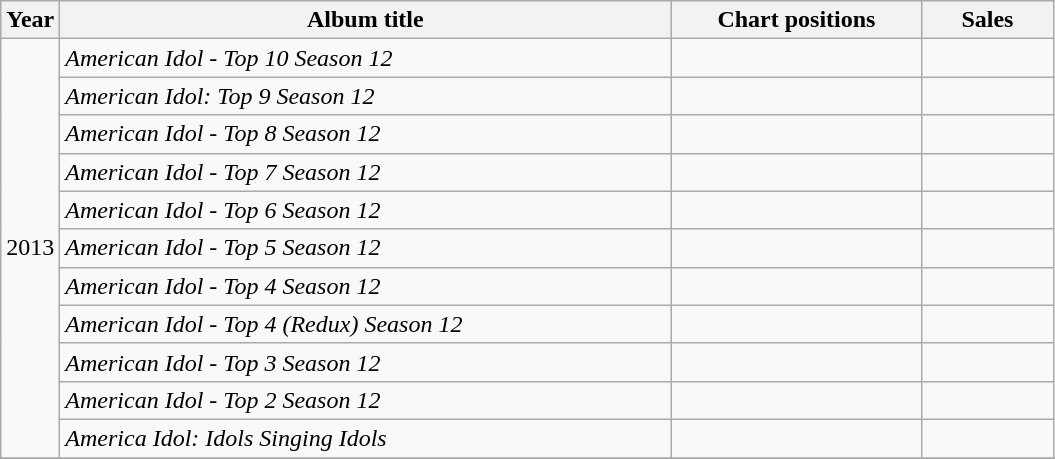<table class="wikitable">
<tr>
<th width="30">Year</th>
<th width="400">Album title</th>
<th width="160">Chart positions</th>
<th width="80">Sales</th>
</tr>
<tr>
<td rowspan="11">2013</td>
<td><em>American Idol - Top 10 Season 12</em></td>
<td align="center"></td>
<td align="center"></td>
</tr>
<tr>
<td><em>American Idol: Top 9 Season 12</em></td>
<td align="center"></td>
<td align="center"></td>
</tr>
<tr>
<td><em>American Idol - Top 8 Season 12</em></td>
<td align="center"></td>
<td align="center"></td>
</tr>
<tr>
<td><em>American Idol - Top 7 Season 12</em></td>
<td align="center"></td>
<td align="center"></td>
</tr>
<tr>
<td><em>American Idol - Top 6 Season 12</em></td>
<td align="center"></td>
<td align="center"></td>
</tr>
<tr>
<td><em>American Idol - Top 5 Season 12</em></td>
<td align="center"></td>
<td align="center"></td>
</tr>
<tr>
<td><em>American Idol - Top 4 Season 12</em></td>
<td align="center"></td>
<td align="center"></td>
</tr>
<tr>
<td><em>American Idol - Top 4 (Redux) Season 12</em></td>
<td align="center"></td>
<td align="center"></td>
</tr>
<tr>
<td><em>American Idol - Top 3 Season 12</em></td>
<td align="center"></td>
<td align="center"></td>
</tr>
<tr>
<td><em>American Idol - Top 2 Season 12</em></td>
<td align="center"></td>
<td align="center"></td>
</tr>
<tr>
<td><em>America Idol: Idols Singing Idols</em> </td>
<td align="center"></td>
<td align="center"></td>
</tr>
<tr>
</tr>
</table>
